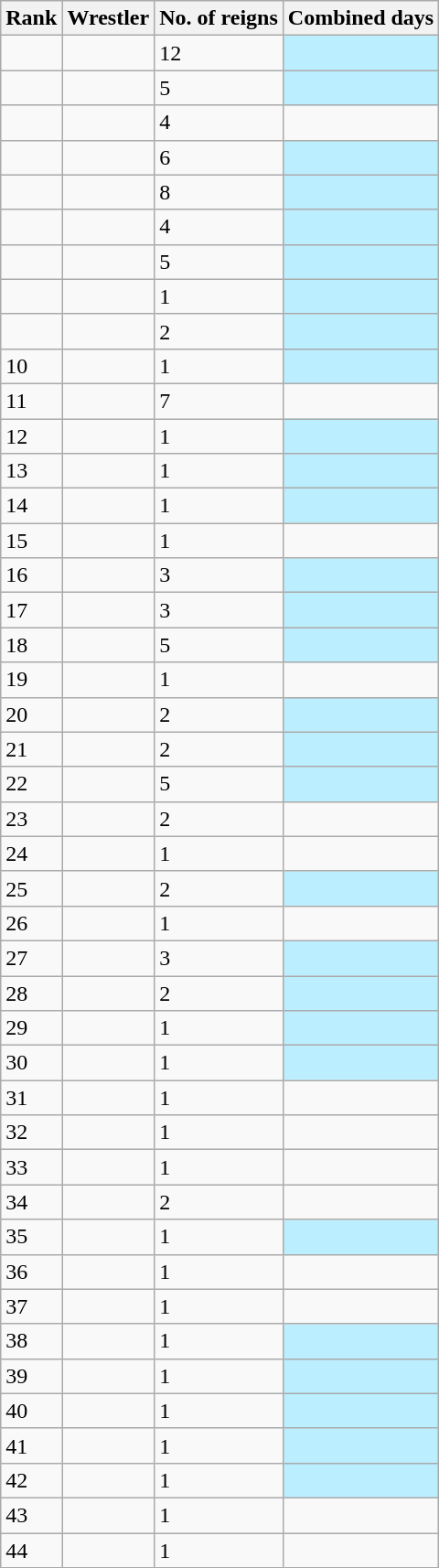<table class="wikitable sortable">
<tr>
<th>Rank</th>
<th>Wrestler</th>
<th>No. of reigns</th>
<th>Combined days</th>
</tr>
<tr>
<td></td>
<td></td>
<td>12</td>
<td style="background-color:#bbeeff"></td>
</tr>
<tr>
<td></td>
<td></td>
<td>5</td>
<td style="background-color:#bbeeff"></td>
</tr>
<tr>
<td></td>
<td></td>
<td>4</td>
<td></td>
</tr>
<tr>
<td></td>
<td></td>
<td>6</td>
<td style="background-color:#bbeeff"></td>
</tr>
<tr>
<td></td>
<td></td>
<td>8</td>
<td style="background-color:#bbeeff"></td>
</tr>
<tr>
<td></td>
<td></td>
<td>4</td>
<td style="background-color:#bbeeff"></td>
</tr>
<tr>
<td></td>
<td></td>
<td>5</td>
<td style="background-color:#bbeeff"></td>
</tr>
<tr>
<td></td>
<td></td>
<td>1</td>
<td style="background-color:#bbeeff"></td>
</tr>
<tr>
<td></td>
<td></td>
<td>2</td>
<td style="background-color:#bbeeff"></td>
</tr>
<tr>
<td>10</td>
<td></td>
<td>1</td>
<td style="background-color:#bbeeff"></td>
</tr>
<tr>
<td>11</td>
<td></td>
<td>7</td>
<td></td>
</tr>
<tr>
<td>12</td>
<td></td>
<td>1</td>
<td style="background-color:#bbeeff"></td>
</tr>
<tr>
<td>13</td>
<td></td>
<td>1</td>
<td style="background-color:#bbeeff"></td>
</tr>
<tr>
<td>14</td>
<td></td>
<td>1</td>
<td style="background-color:#bbeeff"></td>
</tr>
<tr>
<td>15</td>
<td></td>
<td>1</td>
<td></td>
</tr>
<tr>
<td>16</td>
<td></td>
<td>3</td>
<td style="background-color:#bbeeff"></td>
</tr>
<tr>
<td>17</td>
<td></td>
<td>3</td>
<td style="background-color:#bbeeff"></td>
</tr>
<tr>
<td>18</td>
<td></td>
<td>5</td>
<td style="background-color:#bbeeff"></td>
</tr>
<tr>
<td>19</td>
<td></td>
<td>1</td>
<td></td>
</tr>
<tr>
<td>20</td>
<td></td>
<td>2</td>
<td style="background-color:#bbeeff"></td>
</tr>
<tr>
<td>21</td>
<td></td>
<td>2</td>
<td style="background-color:#bbeeff"></td>
</tr>
<tr>
<td>22</td>
<td></td>
<td>5</td>
<td style="background-color:#bbeeff"></td>
</tr>
<tr>
<td>23</td>
<td></td>
<td>2</td>
<td></td>
</tr>
<tr>
<td>24</td>
<td></td>
<td>1</td>
<td></td>
</tr>
<tr>
<td>25</td>
<td></td>
<td>2</td>
<td style="background-color:#bbeeff"></td>
</tr>
<tr>
<td>26</td>
<td></td>
<td>1</td>
<td></td>
</tr>
<tr>
<td>27</td>
<td></td>
<td>3</td>
<td style="background-color:#bbeeff"></td>
</tr>
<tr>
<td>28</td>
<td></td>
<td>2</td>
<td style="background-color:#bbeeff"></td>
</tr>
<tr>
<td>29</td>
<td></td>
<td>1</td>
<td style="background-color:#bbeeff"></td>
</tr>
<tr>
<td>30</td>
<td></td>
<td>1</td>
<td style="background-color:#bbeeff"></td>
</tr>
<tr>
<td>31</td>
<td></td>
<td>1</td>
<td></td>
</tr>
<tr>
<td>32</td>
<td></td>
<td>1</td>
<td></td>
</tr>
<tr>
<td>33</td>
<td></td>
<td>1</td>
<td></td>
</tr>
<tr>
<td>34</td>
<td></td>
<td>2</td>
<td></td>
</tr>
<tr>
<td>35</td>
<td></td>
<td>1</td>
<td style="background-color:#bbeeff"></td>
</tr>
<tr>
<td>36</td>
<td></td>
<td>1</td>
<td></td>
</tr>
<tr>
<td>37</td>
<td></td>
<td>1</td>
<td></td>
</tr>
<tr>
<td>38</td>
<td></td>
<td>1</td>
<td style="background-color:#bbeeff"></td>
</tr>
<tr>
<td>39</td>
<td></td>
<td>1</td>
<td style="background-color:#bbeeff"></td>
</tr>
<tr>
<td>40</td>
<td></td>
<td>1</td>
<td style="background-color:#bbeeff"></td>
</tr>
<tr>
<td>41</td>
<td></td>
<td>1</td>
<td style="background-color:#bbeeff"></td>
</tr>
<tr>
<td>42</td>
<td></td>
<td>1</td>
<td style="background-color:#bbeeff"></td>
</tr>
<tr>
<td>43</td>
<td></td>
<td>1</td>
<td></td>
</tr>
<tr>
<td>44</td>
<td></td>
<td>1</td>
<td></td>
</tr>
</table>
